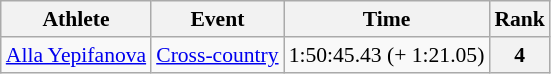<table class=wikitable style="font-size:90%">
<tr>
<th>Athlete</th>
<th>Event</th>
<th>Time</th>
<th>Rank</th>
</tr>
<tr>
<td><a href='#'>Alla Yepifanova</a></td>
<td><a href='#'>Cross-country</a></td>
<td align=center>1:50:45.43 (+ 1:21.05)</td>
<th align=center>4</th>
</tr>
</table>
